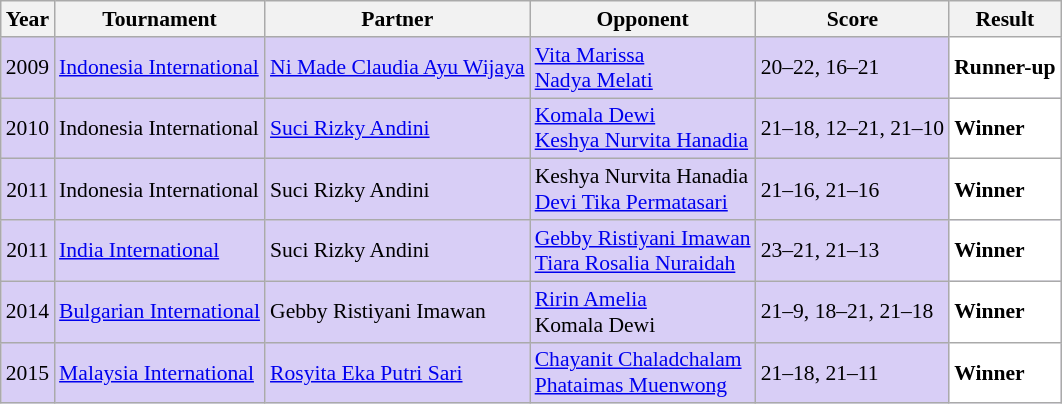<table class="sortable wikitable" style="font-size: 90%">
<tr>
<th>Year</th>
<th>Tournament</th>
<th>Partner</th>
<th>Opponent</th>
<th>Score</th>
<th>Result</th>
</tr>
<tr style="background:#D8CEF6">
<td align="center">2009</td>
<td align="left"><a href='#'>Indonesia International</a></td>
<td align="left"> <a href='#'>Ni Made Claudia Ayu Wijaya</a></td>
<td align="left"> <a href='#'>Vita Marissa</a> <br>  <a href='#'>Nadya Melati</a></td>
<td align="left">20–22, 16–21</td>
<td style="text-align:left; background:white"> <strong>Runner-up</strong></td>
</tr>
<tr style="background:#D8CEF6">
<td align="center">2010</td>
<td align="left">Indonesia International</td>
<td align="left"> <a href='#'>Suci Rizky Andini</a></td>
<td align="left"> <a href='#'>Komala Dewi</a> <br>  <a href='#'>Keshya Nurvita Hanadia</a></td>
<td align="left">21–18, 12–21, 21–10</td>
<td style="text-align:left; background:white"> <strong>Winner</strong></td>
</tr>
<tr style="background:#D8CEF6">
<td align="center">2011</td>
<td align="left">Indonesia International</td>
<td align="left"> Suci Rizky Andini</td>
<td align="left"> Keshya Nurvita Hanadia <br>  <a href='#'>Devi Tika Permatasari</a></td>
<td align="left">21–16, 21–16</td>
<td style="text-align:left; background:white"> <strong>Winner</strong></td>
</tr>
<tr style="background:#D8CEF6">
<td align="center">2011</td>
<td align="left"><a href='#'>India International</a></td>
<td align="left"> Suci Rizky Andini</td>
<td align="left"> <a href='#'>Gebby Ristiyani Imawan</a> <br>  <a href='#'>Tiara Rosalia Nuraidah</a></td>
<td align="left">23–21, 21–13</td>
<td style="text-align:left; background:white"> <strong>Winner</strong></td>
</tr>
<tr style="background:#D8CEF6">
<td align="center">2014</td>
<td align="left"><a href='#'>Bulgarian International</a></td>
<td align="left"> Gebby Ristiyani Imawan</td>
<td align="left"> <a href='#'>Ririn Amelia</a> <br>  Komala Dewi</td>
<td align="left">21–9, 18–21, 21–18</td>
<td style="text-align:left; background:white"> <strong>Winner</strong></td>
</tr>
<tr style="background:#D8CEF6">
<td align="center">2015</td>
<td align="left"><a href='#'>Malaysia International</a></td>
<td align="left"> <a href='#'>Rosyita Eka Putri Sari</a></td>
<td align="left"> <a href='#'>Chayanit Chaladchalam</a> <br>  <a href='#'>Phataimas Muenwong</a></td>
<td align="left">21–18, 21–11</td>
<td style="text-align:left; background:white"> <strong>Winner</strong></td>
</tr>
</table>
